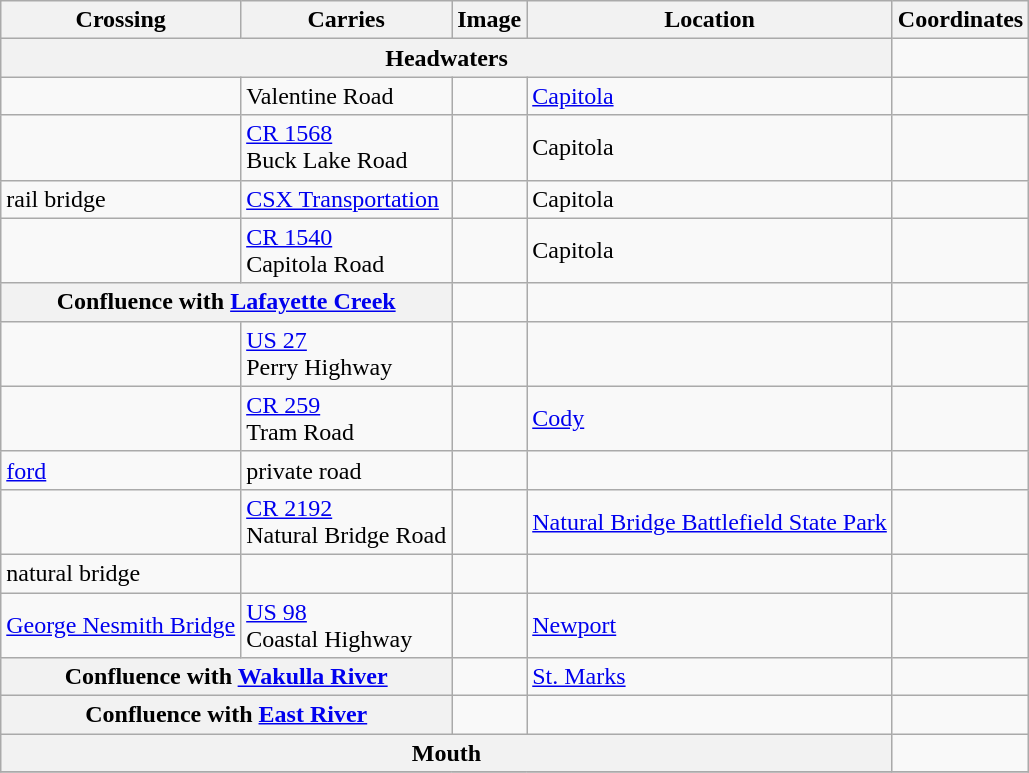<table class=wikitable>
<tr>
<th>Crossing</th>
<th>Carries</th>
<th>Image</th>
<th>Location</th>
<th>Coordinates</th>
</tr>
<tr>
<th colspan=4>Headwaters</th>
<td></td>
</tr>
<tr>
<td></td>
<td>Valentine Road</td>
<td></td>
<td><a href='#'>Capitola</a></td>
<td></td>
</tr>
<tr>
<td></td>
<td><a href='#'>CR 1568</a><br>Buck Lake Road</td>
<td></td>
<td>Capitola</td>
<td></td>
</tr>
<tr>
<td>rail bridge</td>
<td><a href='#'>CSX Transportation</a></td>
<td></td>
<td>Capitola</td>
<td></td>
</tr>
<tr>
<td></td>
<td><a href='#'>CR 1540</a><br>Capitola Road</td>
<td></td>
<td>Capitola</td>
<td></td>
</tr>
<tr>
<th colspan=2>Confluence with <a href='#'>Lafayette Creek</a></th>
<td></td>
<td></td>
<td></td>
</tr>
<tr>
<td></td>
<td> <a href='#'>US 27</a><br> Perry Highway</td>
<td></td>
<td></td>
<td></td>
</tr>
<tr>
<td></td>
<td><a href='#'>CR 259</a><br>Tram Road</td>
<td></td>
<td><a href='#'>Cody</a></td>
<td></td>
</tr>
<tr>
<td><a href='#'>ford</a></td>
<td>private road</td>
<td></td>
<td></td>
<td></td>
</tr>
<tr>
<td></td>
<td><a href='#'>CR 2192</a><br>Natural Bridge Road</td>
<td></td>
<td><a href='#'>Natural Bridge Battlefield State Park</a></td>
<td></td>
</tr>
<tr>
<td>natural bridge</td>
<td></td>
<td></td>
<td></td>
<td></td>
</tr>
<tr>
<td><a href='#'>George Nesmith Bridge</a></td>
<td> <a href='#'>US 98</a><br>Coastal Highway</td>
<td></td>
<td><a href='#'>Newport</a></td>
<td></td>
</tr>
<tr>
<th colspan=2>Confluence with <a href='#'>Wakulla River</a></th>
<td></td>
<td><a href='#'>St. Marks</a></td>
<td></td>
</tr>
<tr>
<th colspan=2>Confluence with <a href='#'>East River</a></th>
<td></td>
<td></td>
<td></td>
</tr>
<tr>
<th colspan=4>Mouth</th>
<td></td>
</tr>
<tr>
</tr>
</table>
